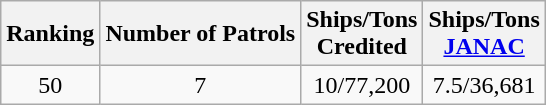<table class="wikitable" style="margin-left: auto; margin-right: auto; border: none;">
<tr>
<th scope="col">Ranking</th>
<th scope="col">Number of Patrols</th>
<th scope="col">Ships/Tons<br>Credited</th>
<th scope="col">Ships/Tons<br><a href='#'>JANAC</a></th>
</tr>
<tr>
<td align=center>50</td>
<td align=center>7</td>
<td align=center>10/77,200</td>
<td align=center>7.5/36,681</td>
</tr>
</table>
